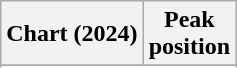<table class="wikitable sortable plainrowheaders" style="text-align:center">
<tr>
<th scope="col">Chart (2024)</th>
<th scope="col">Peak<br>position</th>
</tr>
<tr>
</tr>
<tr>
</tr>
<tr>
</tr>
<tr>
</tr>
<tr>
</tr>
<tr>
</tr>
<tr>
</tr>
<tr>
</tr>
<tr>
</tr>
<tr>
</tr>
<tr>
</tr>
</table>
